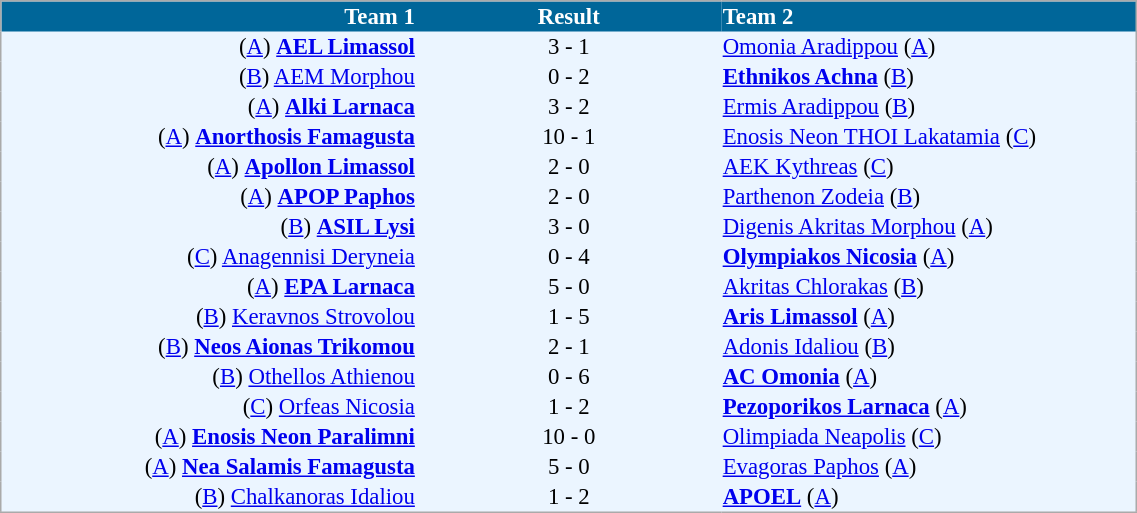<table cellspacing="0" style="background: #EBF5FF; border: 1px #aaa solid; border-collapse: collapse; font-size: 95%;" width=60%>
<tr bgcolor=#006699 style="color:white;">
<th width=30% align="right">Team 1</th>
<th width=22% align="center">Result</th>
<th width=30% align="left">Team 2</th>
</tr>
<tr>
<td align=right>(<a href='#'>A</a>) <strong><a href='#'>AEL Limassol</a></strong></td>
<td align=center>3 - 1</td>
<td align=left><a href='#'>Omonia Aradippou</a> (<a href='#'>A</a>)</td>
</tr>
<tr>
<td align=right>(<a href='#'>B</a>) <a href='#'>AEM Morphou</a></td>
<td align=center>0 - 2</td>
<td align=left><strong><a href='#'>Ethnikos Achna</a></strong> (<a href='#'>B</a>)</td>
</tr>
<tr>
<td align=right>(<a href='#'>A</a>) <strong><a href='#'>Alki Larnaca</a></strong></td>
<td align=center>3 - 2</td>
<td align=left><a href='#'>Ermis Aradippou</a> (<a href='#'>B</a>)</td>
</tr>
<tr>
<td align=right>(<a href='#'>A</a>) <strong><a href='#'>Anorthosis Famagusta</a></strong></td>
<td align=center>10 - 1</td>
<td align=left><a href='#'>Enosis Neon THOI Lakatamia</a> (<a href='#'>C</a>)</td>
</tr>
<tr>
<td align=right>(<a href='#'>A</a>) <strong><a href='#'>Apollon Limassol</a></strong></td>
<td align=center>2 - 0</td>
<td align=left><a href='#'>AEK Kythreas</a> (<a href='#'>C</a>)</td>
</tr>
<tr>
<td align=right>(<a href='#'>A</a>) <strong><a href='#'>APOP Paphos</a></strong></td>
<td align=center>2 - 0</td>
<td align=left><a href='#'>Parthenon Zodeia</a> (<a href='#'>B</a>)</td>
</tr>
<tr>
<td align=right>(<a href='#'>B</a>) <strong><a href='#'>ASIL Lysi</a></strong></td>
<td align=center>3 - 0</td>
<td align=left><a href='#'>Digenis Akritas Morphou</a> (<a href='#'>A</a>)</td>
</tr>
<tr>
<td align=right>(<a href='#'>C</a>) <a href='#'>Anagennisi Deryneia</a></td>
<td align=center>0 - 4</td>
<td align=left><strong><a href='#'>Olympiakos Nicosia</a></strong> (<a href='#'>A</a>)</td>
</tr>
<tr>
<td align=right>(<a href='#'>A</a>) <strong><a href='#'>EPA Larnaca</a></strong></td>
<td align=center>5 - 0</td>
<td align=left><a href='#'>Akritas Chlorakas</a> (<a href='#'>B</a>)</td>
</tr>
<tr>
<td align=right>(<a href='#'>B</a>) <a href='#'>Keravnos Strovolou</a></td>
<td align=center>1 - 5</td>
<td align=left><strong><a href='#'>Aris Limassol</a></strong> (<a href='#'>A</a>)</td>
</tr>
<tr>
<td align=right>(<a href='#'>B</a>) <strong><a href='#'>Neos Aionas Trikomou</a></strong></td>
<td align=center>2 - 1</td>
<td align=left><a href='#'>Adonis Idaliou</a> (<a href='#'>B</a>)</td>
</tr>
<tr>
<td align=right>(<a href='#'>B</a>) <a href='#'>Othellos Athienou</a></td>
<td align=center>0 - 6</td>
<td align=left><strong><a href='#'>AC Omonia</a></strong> (<a href='#'>A</a>)</td>
</tr>
<tr>
<td align=right>(<a href='#'>C</a>) <a href='#'>Orfeas Nicosia</a></td>
<td align=center>1 - 2</td>
<td align=left><strong><a href='#'>Pezoporikos Larnaca</a></strong> (<a href='#'>A</a>)</td>
</tr>
<tr>
<td align=right>(<a href='#'>A</a>) <strong><a href='#'>Enosis Neon Paralimni</a></strong></td>
<td align=center>10 - 0</td>
<td align=left><a href='#'>Olimpiada Neapolis</a> (<a href='#'>C</a>)</td>
</tr>
<tr>
<td align=right>(<a href='#'>A</a>) <strong><a href='#'>Nea Salamis Famagusta</a></strong></td>
<td align=center>5 - 0</td>
<td align=left><a href='#'>Evagoras Paphos</a> (<a href='#'>A</a>)</td>
</tr>
<tr>
<td align=right>(<a href='#'>B</a>) <a href='#'>Chalkanoras Idaliou</a></td>
<td align=center>1 - 2</td>
<td align=left><strong><a href='#'>APOEL</a></strong> (<a href='#'>A</a>)</td>
</tr>
<tr>
</tr>
</table>
